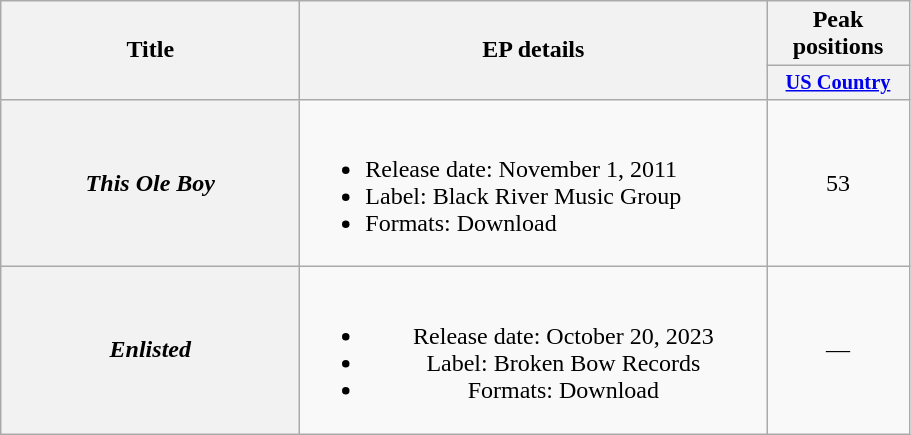<table class="wikitable plainrowheaders" style="text-align:center;">
<tr>
<th scope="col" rowspan="2" style="width:12em;">Title</th>
<th scope="col" rowspan="2" style="width:19em;">EP details</th>
<th scope="col">Peak positions</th>
</tr>
<tr>
<th scope="col" style="width:6.5em;font-size:85%;"><a href='#'>US Country</a><br></th>
</tr>
<tr>
<th scope="row"><em>This Ole Boy</em></th>
<td align="left"><br><ul><li>Release date: November 1, 2011</li><li>Label: Black River Music Group</li><li>Formats: Download</li></ul></td>
<td>53</td>
</tr>
<tr>
<th scope="row"><em>Enlisted</em></th>
<td><br><ul><li>Release date: October 20, 2023</li><li>Label: Broken Bow Records</li><li>Formats: Download</li></ul></td>
<td>—</td>
</tr>
</table>
